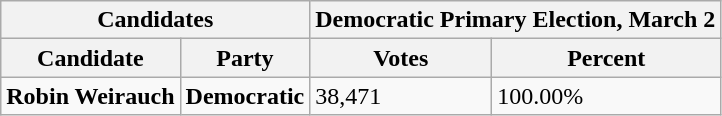<table class=wikitable>
<tr>
<th colspan=2><strong>Candidates</strong></th>
<th colspan=2><strong>Democratic Primary Election, March 2</strong></th>
</tr>
<tr>
<th>Candidate</th>
<th>Party</th>
<th>Votes</th>
<th>Percent</th>
</tr>
<tr>
<td><strong>Robin Weirauch</strong></td>
<td><strong>Democratic</strong></td>
<td>38,471</td>
<td>100.00%</td>
</tr>
</table>
